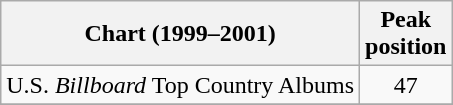<table class="wikitable">
<tr>
<th>Chart (1999–2001)</th>
<th>Peak<br>position</th>
</tr>
<tr>
<td>U.S. <em>Billboard</em> Top Country Albums</td>
<td align="center">47</td>
</tr>
<tr>
</tr>
</table>
